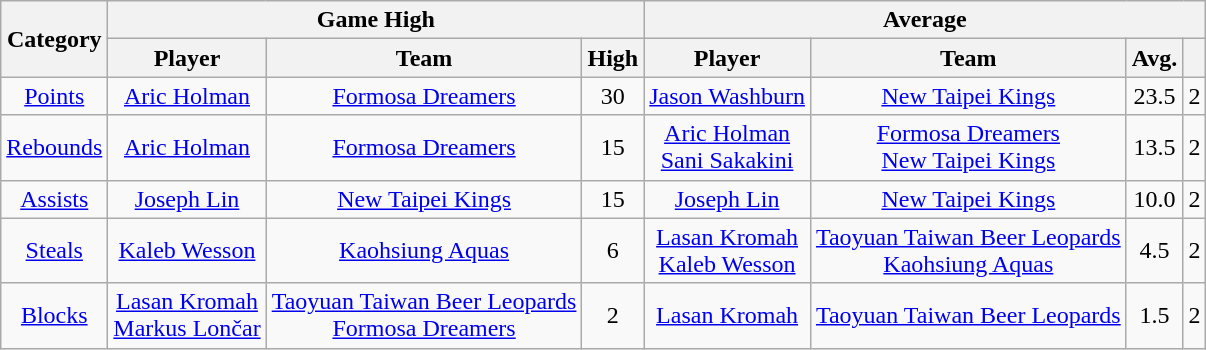<table class=wikitable style="text-align:center;">
<tr>
<th rowspan=2>Category</th>
<th colspan=3>Game High</th>
<th colspan=4>Average</th>
</tr>
<tr>
<th>Player</th>
<th>Team</th>
<th>High</th>
<th>Player</th>
<th>Team</th>
<th>Avg.</th>
<th></th>
</tr>
<tr>
<td><a href='#'>Points</a></td>
<td><a href='#'>Aric Holman</a></td>
<td><a href='#'>Formosa Dreamers</a></td>
<td>30</td>
<td><a href='#'>Jason Washburn</a></td>
<td><a href='#'>New Taipei Kings</a></td>
<td>23.5</td>
<td>2</td>
</tr>
<tr>
<td><a href='#'>Rebounds</a></td>
<td><a href='#'>Aric Holman</a></td>
<td><a href='#'>Formosa Dreamers</a></td>
<td>15</td>
<td><a href='#'>Aric Holman</a><br><a href='#'>Sani Sakakini</a></td>
<td><a href='#'>Formosa Dreamers</a><br><a href='#'>New Taipei Kings</a></td>
<td>13.5</td>
<td>2</td>
</tr>
<tr>
<td><a href='#'>Assists</a></td>
<td><a href='#'>Joseph Lin</a></td>
<td><a href='#'>New Taipei Kings</a></td>
<td>15</td>
<td><a href='#'>Joseph Lin</a></td>
<td><a href='#'>New Taipei Kings</a></td>
<td>10.0</td>
<td>2</td>
</tr>
<tr>
<td><a href='#'>Steals</a></td>
<td><a href='#'>Kaleb Wesson</a></td>
<td><a href='#'>Kaohsiung Aquas</a></td>
<td>6</td>
<td><a href='#'>Lasan Kromah</a><br><a href='#'>Kaleb Wesson</a></td>
<td><a href='#'>Taoyuan Taiwan Beer Leopards</a><br><a href='#'>Kaohsiung Aquas</a></td>
<td>4.5</td>
<td>2</td>
</tr>
<tr>
<td><a href='#'>Blocks</a></td>
<td><a href='#'>Lasan Kromah</a><br><a href='#'>Markus Lončar</a></td>
<td><a href='#'>Taoyuan Taiwan Beer Leopards</a><br><a href='#'>Formosa Dreamers</a></td>
<td>2</td>
<td><a href='#'>Lasan Kromah</a></td>
<td><a href='#'>Taoyuan Taiwan Beer Leopards</a></td>
<td>1.5</td>
<td>2</td>
</tr>
</table>
